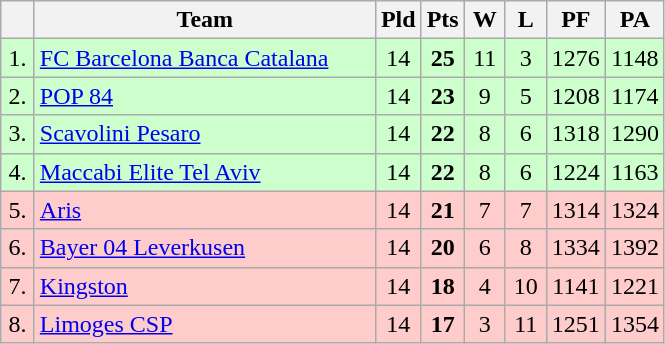<table class="wikitable" style="text-align:center">
<tr>
<th width=15></th>
<th width=220>Team</th>
<th width=20>Pld</th>
<th width=20>Pts</th>
<th width=20>W</th>
<th width=20>L</th>
<th width=20>PF</th>
<th width=20>PA</th>
</tr>
<tr style="background: #ccffcc;">
<td>1.</td>
<td align=left> <a href='#'>FC Barcelona Banca Catalana</a></td>
<td>14</td>
<td><strong>25</strong></td>
<td>11</td>
<td>3</td>
<td>1276</td>
<td>1148</td>
</tr>
<tr style="background: #ccffcc;">
<td>2.</td>
<td align=left> <a href='#'>POP 84</a></td>
<td>14</td>
<td><strong>23</strong></td>
<td>9</td>
<td>5</td>
<td>1208</td>
<td>1174</td>
</tr>
<tr style="background: #ccffcc;">
<td>3.</td>
<td align=left> <a href='#'>Scavolini Pesaro</a></td>
<td>14</td>
<td><strong>22</strong></td>
<td>8</td>
<td>6</td>
<td>1318</td>
<td>1290</td>
</tr>
<tr style="background: #ccffcc;">
<td>4.</td>
<td align=left> <a href='#'>Maccabi Elite Tel Aviv</a></td>
<td>14</td>
<td><strong>22</strong></td>
<td>8</td>
<td>6</td>
<td>1224</td>
<td>1163</td>
</tr>
<tr style="background:#ffcccc;">
<td>5.</td>
<td align=left> <a href='#'>Aris</a></td>
<td>14</td>
<td><strong>21</strong></td>
<td>7</td>
<td>7</td>
<td>1314</td>
<td>1324</td>
</tr>
<tr style="background:#ffcccc;">
<td>6.</td>
<td align=left> <a href='#'>Bayer 04 Leverkusen</a></td>
<td>14</td>
<td><strong>20</strong></td>
<td>6</td>
<td>8</td>
<td>1334</td>
<td>1392</td>
</tr>
<tr style="background:#ffcccc;">
<td>7.</td>
<td align=left> <a href='#'>Kingston</a></td>
<td>14</td>
<td><strong>18</strong></td>
<td>4</td>
<td>10</td>
<td>1141</td>
<td>1221</td>
</tr>
<tr style="background:#ffcccc;">
<td>8.</td>
<td align=left> <a href='#'>Limoges CSP</a></td>
<td>14</td>
<td><strong>17</strong></td>
<td>3</td>
<td>11</td>
<td>1251</td>
<td>1354</td>
</tr>
</table>
